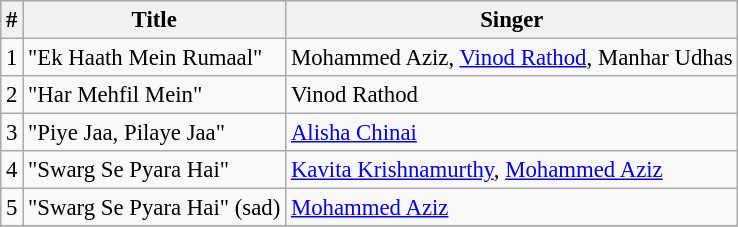<table class="wikitable" style="font-size:95%;">
<tr>
<th>#</th>
<th>Title</th>
<th>Singer</th>
</tr>
<tr>
<td>1</td>
<td>"Ek Haath Mein Rumaal"</td>
<td>Mohammed Aziz, <a href='#'>Vinod Rathod</a>, Manhar Udhas</td>
</tr>
<tr>
<td>2</td>
<td>"Har Mehfil Mein"</td>
<td>Vinod Rathod</td>
</tr>
<tr>
<td>3</td>
<td>"Piye Jaa, Pilaye Jaa"</td>
<td><a href='#'>Alisha Chinai</a></td>
</tr>
<tr>
<td>4</td>
<td>"Swarg Se Pyara Hai"</td>
<td><a href='#'>Kavita Krishnamurthy</a>, <a href='#'>Mohammed Aziz</a></td>
</tr>
<tr>
<td>5</td>
<td>"Swarg Se Pyara Hai" (sad)</td>
<td><a href='#'>Mohammed Aziz</a></td>
</tr>
<tr>
</tr>
</table>
